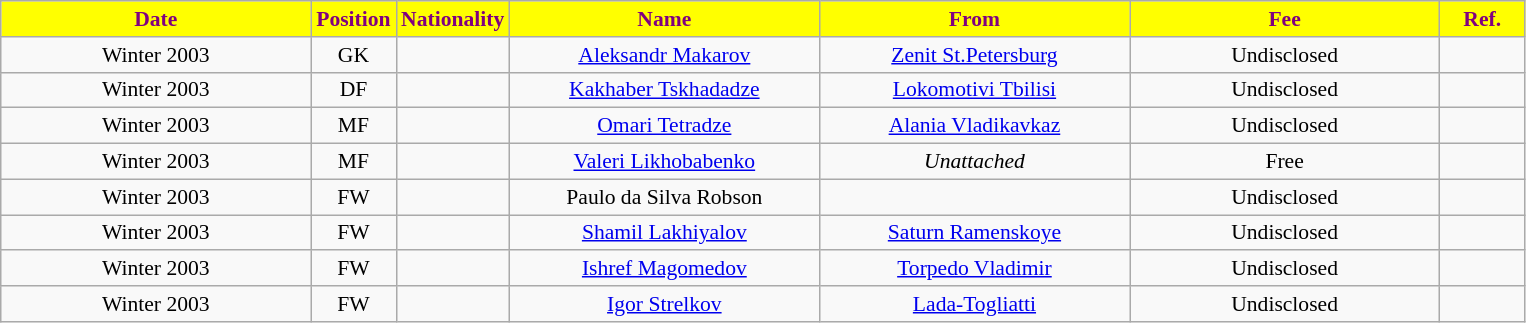<table class="wikitable"  style="text-align:center; font-size:90%; ">
<tr>
<th style="background:#ffff00; color:purple; width:200px;">Date</th>
<th style="background:#ffff00; color:purple; width:50px;">Position</th>
<th style="background:#ffff00; color:purple; width:50px;">Nationality</th>
<th style="background:#ffff00; color:purple; width:200px;">Name</th>
<th style="background:#ffff00; color:purple; width:200px;">From</th>
<th style="background:#ffff00; color:purple; width:200px;">Fee</th>
<th style="background:#ffff00; color:purple; width:50px;">Ref.</th>
</tr>
<tr>
<td>Winter 2003</td>
<td>GK</td>
<td></td>
<td><a href='#'>Aleksandr Makarov</a></td>
<td><a href='#'>Zenit St.Petersburg</a></td>
<td>Undisclosed</td>
<td></td>
</tr>
<tr>
<td>Winter 2003</td>
<td>DF</td>
<td></td>
<td><a href='#'>Kakhaber Tskhadadze</a></td>
<td><a href='#'>Lokomotivi Tbilisi</a></td>
<td>Undisclosed</td>
<td></td>
</tr>
<tr>
<td>Winter 2003</td>
<td>MF</td>
<td></td>
<td><a href='#'>Omari Tetradze</a></td>
<td><a href='#'>Alania Vladikavkaz</a></td>
<td>Undisclosed</td>
<td></td>
</tr>
<tr>
<td>Winter 2003</td>
<td>MF</td>
<td></td>
<td><a href='#'>Valeri Likhobabenko</a></td>
<td><em>Unattached</em></td>
<td>Free</td>
<td></td>
</tr>
<tr>
<td>Winter 2003</td>
<td>FW</td>
<td></td>
<td>Paulo da Silva Robson</td>
<td></td>
<td>Undisclosed</td>
<td></td>
</tr>
<tr>
<td>Winter 2003</td>
<td>FW</td>
<td></td>
<td><a href='#'>Shamil Lakhiyalov</a></td>
<td><a href='#'>Saturn Ramenskoye</a></td>
<td>Undisclosed</td>
<td></td>
</tr>
<tr>
<td>Winter 2003</td>
<td>FW</td>
<td></td>
<td><a href='#'>Ishref Magomedov</a></td>
<td><a href='#'>Torpedo Vladimir</a></td>
<td>Undisclosed</td>
<td></td>
</tr>
<tr>
<td>Winter 2003</td>
<td>FW</td>
<td></td>
<td><a href='#'>Igor Strelkov</a></td>
<td><a href='#'>Lada-Togliatti</a></td>
<td>Undisclosed</td>
<td></td>
</tr>
</table>
